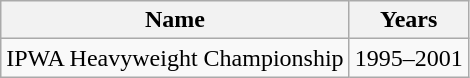<table class="wikitable" border="1">
<tr>
<th>Name</th>
<th>Years</th>
</tr>
<tr>
<td>IPWA Heavyweight Championship</td>
<td>1995–2001</td>
</tr>
</table>
